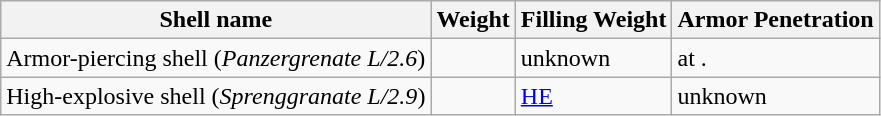<table class="wikitable" style="margin-right: 0;">
<tr>
<th>Shell name</th>
<th>Weight</th>
<th>Filling Weight</th>
<th>Armor Penetration</th>
</tr>
<tr>
<td>Armor-piercing shell (<em>Panzergrenate L/2.6</em>)</td>
<td></td>
<td>unknown</td>
<td> at .</td>
</tr>
<tr>
<td>High-explosive shell (<em>Sprenggranate L/2.9</em>)</td>
<td></td>
<td> <a href='#'>HE</a></td>
<td>unknown</td>
</tr>
</table>
